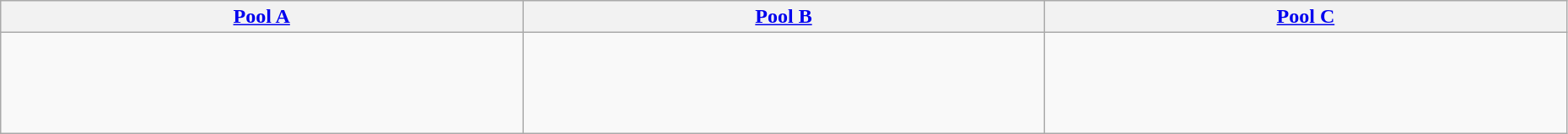<table class="wikitable" style="width:98%">
<tr>
<th width=25%><a href='#'>Pool A</a></th>
<th width=25%><a href='#'>Pool B</a></th>
<th width=25%><a href='#'>Pool C</a></th>
</tr>
<tr>
<td><br><br>
<br>
<br>
</td>
<td><br><br>
<br>
<br>
</td>
<td><br><br>
<br>
<br>
</td>
</tr>
</table>
